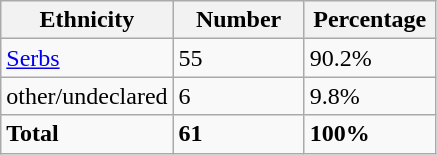<table class="wikitable">
<tr>
<th width="100px">Ethnicity</th>
<th width="80px">Number</th>
<th width="80px">Percentage</th>
</tr>
<tr>
<td><a href='#'>Serbs</a></td>
<td>55</td>
<td>90.2%</td>
</tr>
<tr>
<td>other/undeclared</td>
<td>6</td>
<td>9.8%</td>
</tr>
<tr>
<td><strong>Total</strong></td>
<td><strong>61</strong></td>
<td><strong>100%</strong></td>
</tr>
</table>
